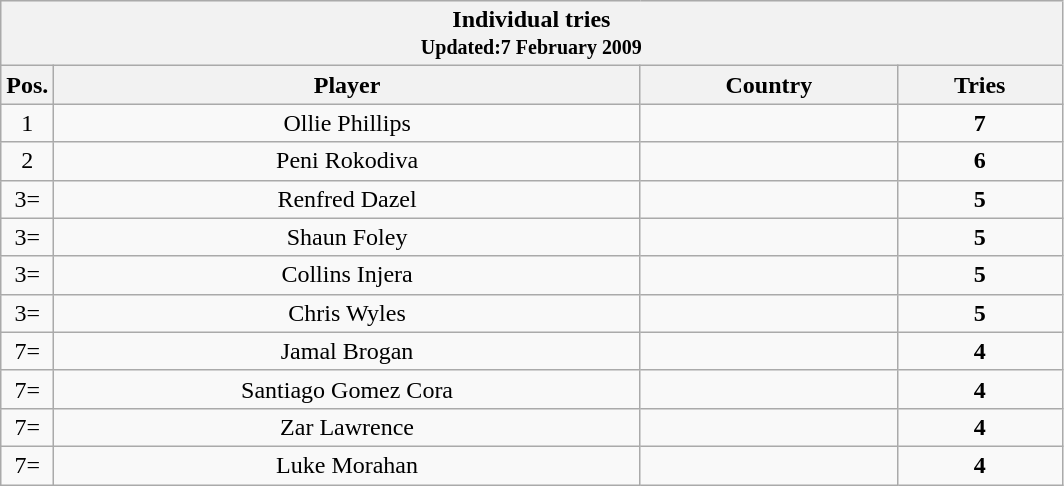<table class="wikitable" style="text-align:center">
<tr bgcolor="#efefef">
<th colspan=4 style="border-right:0px;";>Individual tries<br><small>Updated:7 February 2009</small></th>
</tr>
<tr bgcolor="#efefef">
<th width=5%>Pos.</th>
<th>Player</th>
<th>Country</th>
<th>Tries</th>
</tr>
<tr>
<td>1</td>
<td>Ollie Phillips</td>
<td></td>
<td><strong>7</strong></td>
</tr>
<tr>
<td>2</td>
<td>Peni Rokodiva</td>
<td></td>
<td><strong>6</strong></td>
</tr>
<tr>
<td>3=</td>
<td>Renfred Dazel</td>
<td></td>
<td><strong>5</strong></td>
</tr>
<tr>
<td>3=</td>
<td>Shaun Foley</td>
<td></td>
<td><strong>5</strong></td>
</tr>
<tr>
<td>3=</td>
<td>Collins Injera</td>
<td></td>
<td><strong>5</strong></td>
</tr>
<tr>
<td>3=</td>
<td>Chris Wyles</td>
<td></td>
<td><strong>5</strong></td>
</tr>
<tr>
<td>7=</td>
<td>Jamal Brogan</td>
<td></td>
<td><strong>4</strong></td>
</tr>
<tr>
<td>7=</td>
<td>Santiago Gomez Cora</td>
<td></td>
<td><strong>4</strong></td>
</tr>
<tr>
<td>7=</td>
<td>Zar Lawrence</td>
<td></td>
<td><strong>4</strong></td>
</tr>
<tr>
<td>7=</td>
<td>Luke Morahan</td>
<td></td>
<td><strong>4</strong></td>
</tr>
</table>
